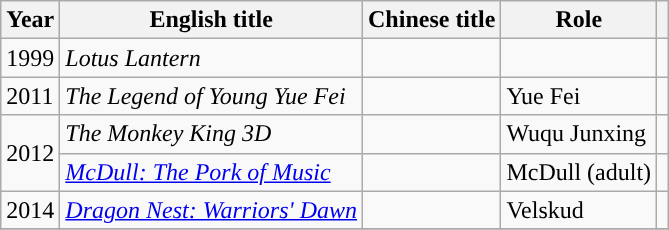<table class="wikitable sortable plainrowheaders">
<tr>
<th>Year</th>
<th>English title</th>
<th>Chinese title</th>
<th>Role</th>
<th class="unsortable"></th>
</tr>
<tr>
<td>1999</td>
<td><em>Lotus Lantern</em></td>
<td></td>
<td></td>
<td></td>
</tr>
<tr>
<td>2011</td>
<td><em>The Legend of Young Yue Fei</em></td>
<td></td>
<td>Yue Fei</td>
<td></td>
</tr>
<tr>
<td rowspan=2>2012</td>
<td><em>The Monkey King 3D</em></td>
<td></td>
<td>Wuqu Junxing</td>
<td></td>
</tr>
<tr>
<td><em><a href='#'>McDull: The Pork of Music</a></em></td>
<td></td>
<td>McDull (adult)</td>
<td></td>
</tr>
<tr>
<td>2014</td>
<td><em><a href='#'>Dragon Nest: Warriors' Dawn</a></em></td>
<td></td>
<td>Velskud</td>
<td></td>
</tr>
<tr>
</tr>
</table>
